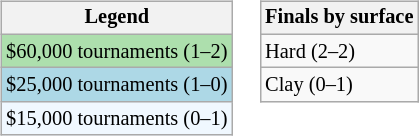<table>
<tr valign=top>
<td><br><table class=wikitable style="font-size:85%">
<tr>
<th>Legend</th>
</tr>
<tr style="background:#addfad;">
<td>$60,000 tournaments (1–2)</td>
</tr>
<tr style="background:lightblue;">
<td>$25,000 tournaments (1–0)</td>
</tr>
<tr style="background:#f0f8ff;">
<td>$15,000 tournaments (0–1)</td>
</tr>
</table>
</td>
<td><br><table class=wikitable style="font-size:85%">
<tr>
<th>Finals by surface</th>
</tr>
<tr>
<td>Hard (2–2)</td>
</tr>
<tr>
<td>Clay (0–1)</td>
</tr>
</table>
</td>
</tr>
</table>
